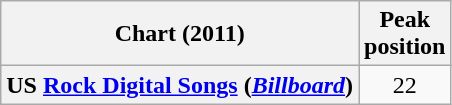<table class="wikitable plainrowheaders" style="text-align:center">
<tr>
<th>Chart (2011)</th>
<th>Peak<br>position</th>
</tr>
<tr>
<th scope="row">US <a href='#'>Rock Digital Songs</a> (<em><a href='#'>Billboard</a></em>)</th>
<td>22</td>
</tr>
</table>
